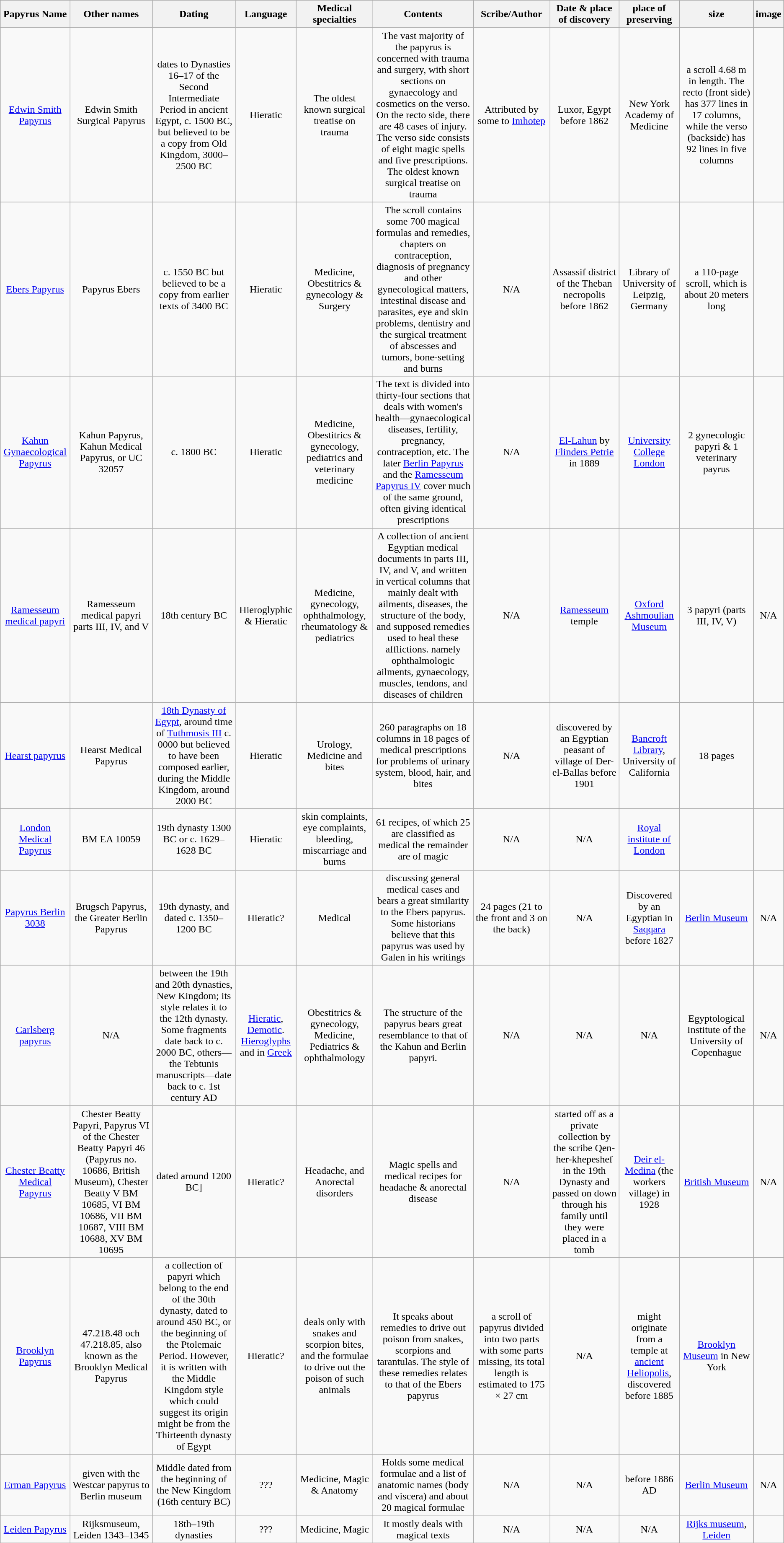<table class="wikitable" style="text-align:center; width:100;">
<tr>
<th>Papyrus Name</th>
<th>Other names</th>
<th>Dating</th>
<th>Language</th>
<th>Medical specialties</th>
<th>Contents</th>
<th>Scribe/Author</th>
<th>Date & place of discovery</th>
<th>place of preserving</th>
<th>size</th>
<th>image</th>
</tr>
<tr>
<td><a href='#'>Edwin Smith Papyrus</a></td>
<td>Edwin Smith Surgical Papyrus</td>
<td>dates to Dynasties 16–17 of the Second Intermediate Period in ancient Egypt, c. 1500 BC, but believed to be a copy from Old Kingdom, 3000–2500 BC</td>
<td>Hieratic</td>
<td>The oldest known surgical treatise on trauma</td>
<td>The vast majority of the papyrus is concerned with trauma and surgery, with short sections on gynaecology and cosmetics on the verso. On the recto side, there are 48 cases of injury. The verso side consists of eight magic spells and five prescriptions. The oldest known surgical treatise on trauma</td>
<td>Attributed by some to <a href='#'>Imhotep</a></td>
<td>Luxor, Egypt before 1862</td>
<td>New York Academy of Medicine</td>
<td>a scroll 4.68 m in length. The recto (front side) has 377 lines in 17 columns, while the verso (backside) has 92 lines in five columns</td>
<td></td>
</tr>
<tr>
<td><a href='#'>Ebers Papyrus</a></td>
<td>Papyrus Ebers</td>
<td>c. 1550 BC but believed to be a copy from earlier texts of 3400 BC</td>
<td>Hieratic</td>
<td>Medicine, Obestitrics & gynecology & Surgery</td>
<td>The scroll contains some 700 magical formulas and remedies, chapters on contraception, diagnosis of pregnancy and other gynecological matters, intestinal disease and parasites, eye and skin problems, dentistry and the surgical treatment of abscesses and tumors, bone-setting and burns</td>
<td>N/A</td>
<td>Assassif district of the Theban necropolis before 1862</td>
<td>Library of University of Leipzig, Germany</td>
<td>a 110-page scroll, which is about 20 meters long</td>
<td></td>
</tr>
<tr>
<td><a href='#'>Kahun Gynaecological Papyrus</a></td>
<td>Kahun Papyrus, Kahun Medical Papyrus, or UC 32057</td>
<td>c. 1800 BC</td>
<td>Hieratic</td>
<td>Medicine, Obestitrics & gynecology, pediatrics and veterinary medicine</td>
<td>The text is divided into thirty-four sections that deals with women's health—gynaecological diseases, fertility, pregnancy, contraception, etc. The later <a href='#'>Berlin Papyrus</a> and the <a href='#'>Ramesseum Papyrus IV</a> cover much of the same ground, often giving identical prescriptions</td>
<td>N/A</td>
<td><a href='#'>El-Lahun</a> by <a href='#'>Flinders Petrie</a> in 1889</td>
<td><a href='#'>University College London</a></td>
<td>2 gynecologic papyri & 1 veterinary payrus</td>
<td></td>
</tr>
<tr>
<td><a href='#'>Ramesseum medical papyri</a></td>
<td>Ramesseum medical papyri parts III, IV, and V</td>
<td>18th century BC</td>
<td>Hieroglyphic & Hieratic</td>
<td>Medicine, gynecology, ophthalmology, rheumatology & pediatrics</td>
<td>A collection of ancient Egyptian medical documents in parts III, IV, and V, and written in vertical columns that mainly dealt with ailments, diseases, the structure of the body, and supposed remedies used to heal these afflictions. namely ophthalmologic ailments, gynaecology, muscles, tendons, and diseases of children</td>
<td>N/A</td>
<td><a href='#'>Ramesseum</a> temple</td>
<td><a href='#'>Oxford Ashmoulian Museum</a></td>
<td>3 papyri (parts III, IV, V)</td>
<td>N/A</td>
</tr>
<tr>
<td><a href='#'>Hearst papyrus</a></td>
<td>Hearst Medical Papyrus</td>
<td><a href='#'>18th Dynasty of Egypt</a>, around time of <a href='#'>Tuthmosis III</a> c. 0000 but believed to have been composed earlier, during the Middle Kingdom, around 2000 BC</td>
<td>Hieratic</td>
<td>Urology, Medicine and bites</td>
<td>260 paragraphs on 18 columns in 18 pages of medical prescriptions for problems of urinary system, blood, hair, and bites</td>
<td>N/A</td>
<td>discovered by an Egyptian peasant of village of Der-el-Ballas before 1901</td>
<td><a href='#'>Bancroft Library</a>, University of California</td>
<td>18 pages</td>
<td></td>
</tr>
<tr>
<td><a href='#'>London Medical Papyrus</a></td>
<td>BM EA 10059</td>
<td>19th dynasty 1300 BC or c. 1629–1628 BC</td>
<td>Hieratic</td>
<td>skin complaints, eye complaints, bleeding, miscarriage and burns</td>
<td>61 recipes, of which 25 are classified as medical the remainder are of magic</td>
<td>N/A</td>
<td>N/A</td>
<td><a href='#'>Royal institute of London</a></td>
<td></td>
<td></td>
</tr>
<tr>
<td><a href='#'>Papyrus Berlin 3038</a></td>
<td>Brugsch Papyrus, the Greater Berlin Papyrus</td>
<td>19th dynasty, and dated c. 1350–1200 BC</td>
<td>Hieratic?</td>
<td>Medical</td>
<td>discussing general medical cases and bears a great similarity to the Ebers papyrus. Some historians believe that this papyrus was used by Galen in his writings</td>
<td>24 pages (21 to the front and 3 on the back)</td>
<td>N/A</td>
<td>Discovered by an Egyptian in <a href='#'>Saqqara</a> before 1827</td>
<td><a href='#'>Berlin Museum</a></td>
<td>N/A</td>
</tr>
<tr>
<td><a href='#'>Carlsberg papyrus</a></td>
<td>N/A</td>
<td>between the 19th and 20th dynasties, New Kingdom; its style relates it to the 12th dynasty. Some fragments date back to c. 2000 BC, others—the Tebtunis manuscripts—date back to c. 1st century AD</td>
<td><a href='#'>Hieratic</a>, <a href='#'>Demotic</a>. <a href='#'>Hieroglyphs</a> and in <a href='#'>Greek</a></td>
<td>Obestitrics & gynecology, Medicine, Pediatrics & ophthalmology</td>
<td>The structure of the papyrus bears great resemblance to that of the Kahun and Berlin papyri.</td>
<td>N/A</td>
<td>N/A</td>
<td>N/A</td>
<td>Egyptological Institute of the University of Copenhague</td>
<td>N/A</td>
</tr>
<tr>
<td><a href='#'>Chester Beatty Medical Papyrus</a></td>
<td>Chester Beatty Papyri, Papyrus VI of the Chester Beatty Papyri 46 (Papyrus no. 10686, British Museum), Chester Beatty V BM 10685, VI BM 10686, VII BM 10687, VIII BM 10688, XV BM 10695</td>
<td>dated around 1200 BC]</td>
<td>Hieratic?</td>
<td>Headache, and Anorectal disorders</td>
<td>Magic spells and medical recipes for headache & anorectal disease</td>
<td>N/A</td>
<td>started off as a private collection by the scribe Qen-her-khepeshef in the 19th Dynasty and passed on down through his family until they were placed in a tomb</td>
<td><a href='#'>Deir el-Medina</a> (the workers village) in 1928</td>
<td><a href='#'>British Museum</a></td>
<td>N/A</td>
</tr>
<tr>
<td><a href='#'>Brooklyn Papyrus</a></td>
<td>47.218.48 och 47.218.85, also known as the Brooklyn Medical Papyrus</td>
<td>a collection of papyri which belong to the end of the 30th dynasty, dated to around 450 BC, or the beginning of the Ptolemaic Period. However, it is written with the Middle Kingdom style which could suggest its origin might be from the Thirteenth dynasty of Egypt</td>
<td>Hieratic?</td>
<td>deals only with snakes and scorpion bites, and the formulae to drive out the poison of such animals</td>
<td>It speaks about remedies to drive out poison from snakes, scorpions and tarantulas. The style of these remedies relates to that of the Ebers papyrus</td>
<td>a scroll of papyrus divided into two parts with some parts missing, its total length is estimated to 175 × 27 cm</td>
<td>N/A</td>
<td>might originate from a temple at <a href='#'>ancient Heliopolis</a>, discovered before 1885</td>
<td><a href='#'>Brooklyn Museum</a> in New York</td>
<td></td>
</tr>
<tr>
<td><a href='#'>Erman Papyrus</a></td>
<td>given with the Westcar papyrus to Berlin museum</td>
<td>Middle dated from the beginning of the New Kingdom (16th century BC)</td>
<td>???</td>
<td>Medicine, Magic & Anatomy</td>
<td>Holds some medical formulae and a list of anatomic names (body and viscera) and about 20 magical formulae</td>
<td>N/A</td>
<td>N/A</td>
<td>before 1886 AD</td>
<td><a href='#'>Berlin Museum</a></td>
<td>N/A</td>
</tr>
<tr>
<td><a href='#'>Leiden Papyrus</a></td>
<td>Rijksmuseum, Leiden 1343–1345</td>
<td>18th–19th dynasties</td>
<td>???</td>
<td>Medicine, Magic</td>
<td>It mostly deals with magical texts</td>
<td>N/A</td>
<td>N/A</td>
<td>N/A</td>
<td><a href='#'>Rijks museum</a>, <a href='#'>Leiden</a></td>
<td></td>
</tr>
</table>
